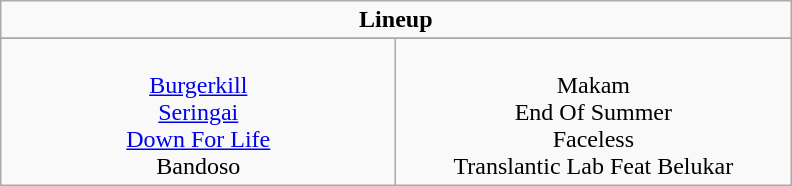<table class="wikitable">
<tr>
<td colspan="2" align="center"><strong>Lineup</strong></td>
</tr>
<tr>
</tr>
<tr>
<td valign="top" align="center" width=256><br><a href='#'>Burgerkill</a><br>
<a href='#'>Seringai</a><br>
<a href='#'>Down For Life</a><br>
Bandoso<br></td>
<td valign="top" align="center" width=256><br>Makam<br>
End Of Summer<br>
Faceless<br>
Translantic Lab Feat Belukar<br></td>
</tr>
</table>
